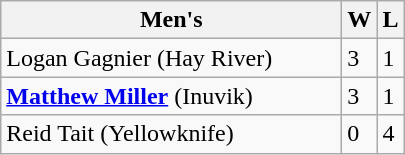<table class=wikitable>
<tr>
<th width=220>Men's</th>
<th>W</th>
<th>L</th>
</tr>
<tr>
<td>Logan Gagnier (Hay River)</td>
<td>3</td>
<td>1</td>
</tr>
<tr>
<td><strong><a href='#'>Matthew Miller</a></strong> (Inuvik)</td>
<td>3</td>
<td>1</td>
</tr>
<tr>
<td>Reid Tait (Yellowknife)</td>
<td>0</td>
<td>4</td>
</tr>
</table>
